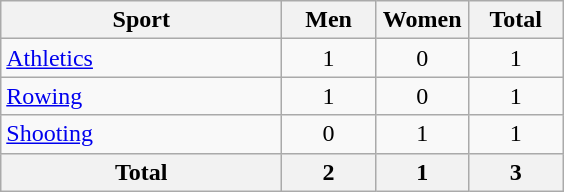<table class="wikitable sortable" style="text-align:center;">
<tr>
<th width=180>Sport</th>
<th width=55>Men</th>
<th width=55>Women</th>
<th width=55>Total</th>
</tr>
<tr>
<td align=left><a href='#'>Athletics</a></td>
<td>1</td>
<td>0</td>
<td>1</td>
</tr>
<tr>
<td align=left><a href='#'>Rowing</a></td>
<td>1</td>
<td>0</td>
<td>1</td>
</tr>
<tr>
<td align=left><a href='#'>Shooting</a></td>
<td>0</td>
<td>1</td>
<td>1</td>
</tr>
<tr>
<th>Total</th>
<th>2</th>
<th>1</th>
<th>3</th>
</tr>
</table>
